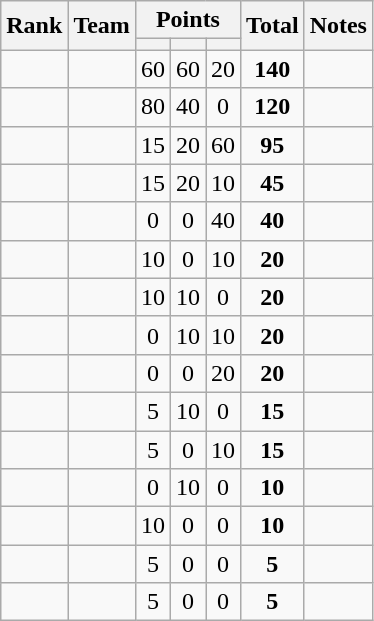<table class="wikitable" style="text-align:center;">
<tr>
<th rowspan="2">Rank</th>
<th rowspan="2">Team</th>
<th colspan="3">Points</th>
<th rowspan="2">Total</th>
<th rowspan="2">Notes</th>
</tr>
<tr>
<th></th>
<th></th>
<th></th>
</tr>
<tr>
<td></td>
<td align="left"></td>
<td>60</td>
<td>60</td>
<td>20</td>
<td><strong>140</strong></td>
<td></td>
</tr>
<tr>
<td></td>
<td align="left"></td>
<td>80</td>
<td>40</td>
<td>0</td>
<td><strong>120</strong></td>
<td></td>
</tr>
<tr>
<td></td>
<td align="left"></td>
<td>15</td>
<td>20</td>
<td>60</td>
<td><strong>95</strong></td>
<td></td>
</tr>
<tr>
<td></td>
<td align="left"></td>
<td>15</td>
<td>20</td>
<td>10</td>
<td><strong>45</strong></td>
<td></td>
</tr>
<tr>
<td></td>
<td align="left"></td>
<td>0</td>
<td>0</td>
<td>40</td>
<td><strong>40</strong></td>
<td></td>
</tr>
<tr>
<td></td>
<td align="left"></td>
<td>10</td>
<td>0</td>
<td>10</td>
<td><strong>20</strong></td>
<td></td>
</tr>
<tr>
<td></td>
<td align="left"></td>
<td>10</td>
<td>10</td>
<td>0</td>
<td><strong>20</strong></td>
<td></td>
</tr>
<tr>
<td></td>
<td align="left"></td>
<td>0</td>
<td>10</td>
<td>10</td>
<td><strong>20</strong></td>
<td></td>
</tr>
<tr>
<td></td>
<td align="left"></td>
<td>0</td>
<td>0</td>
<td>20</td>
<td><strong>20</strong></td>
<td></td>
</tr>
<tr>
<td></td>
<td align="left"></td>
<td>5</td>
<td>10</td>
<td>0</td>
<td><strong>15</strong></td>
<td></td>
</tr>
<tr>
<td></td>
<td align="left"></td>
<td>5</td>
<td>0</td>
<td>10</td>
<td><strong>15</strong></td>
<td></td>
</tr>
<tr>
<td></td>
<td align="left"></td>
<td>0</td>
<td>10</td>
<td>0</td>
<td><strong>10</strong></td>
<td></td>
</tr>
<tr>
<td></td>
<td align="left"></td>
<td>10</td>
<td>0</td>
<td>0</td>
<td><strong>10</strong></td>
<td></td>
</tr>
<tr>
<td></td>
<td align="left"></td>
<td>5</td>
<td>0</td>
<td>0</td>
<td><strong>5</strong></td>
<td></td>
</tr>
<tr>
<td></td>
<td align="left"></td>
<td>5</td>
<td>0</td>
<td>0</td>
<td><strong>5</strong></td>
<td></td>
</tr>
</table>
